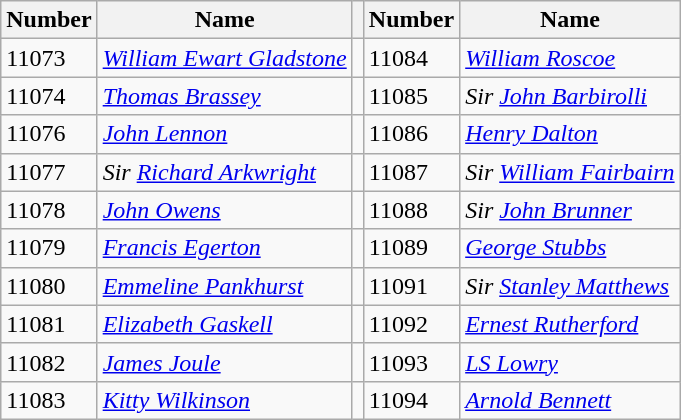<table class="wikitable">
<tr>
<th>Number</th>
<th>Name</th>
<th></th>
<th>Number</th>
<th>Name</th>
</tr>
<tr>
<td>11073</td>
<td><em><a href='#'>William Ewart Gladstone</a></em></td>
<td></td>
<td>11084</td>
<td><em><a href='#'>William Roscoe</a></em></td>
</tr>
<tr>
<td>11074</td>
<td><em><a href='#'>Thomas Brassey</a></em></td>
<td></td>
<td>11085</td>
<td><em>Sir <a href='#'>John Barbirolli</a></em></td>
</tr>
<tr>
<td>11076</td>
<td><em><a href='#'>John Lennon</a></em></td>
<td></td>
<td>11086</td>
<td><em><a href='#'>Henry Dalton</a></em></td>
</tr>
<tr>
<td>11077</td>
<td><em>Sir <a href='#'>Richard Arkwright</a></em></td>
<td></td>
<td>11087</td>
<td><em>Sir <a href='#'>William Fairbairn</a></em></td>
</tr>
<tr>
<td>11078</td>
<td><em><a href='#'>John Owens</a></em></td>
<td></td>
<td>11088</td>
<td><em>Sir <a href='#'>John Brunner</a></em></td>
</tr>
<tr>
<td>11079</td>
<td><em><a href='#'>Francis Egerton</a></em></td>
<td></td>
<td>11089</td>
<td><em><a href='#'>George Stubbs</a></em></td>
</tr>
<tr>
<td>11080</td>
<td><em><a href='#'>Emmeline Pankhurst</a></em></td>
<td></td>
<td>11091</td>
<td><em>Sir <a href='#'>Stanley Matthews</a></em></td>
</tr>
<tr>
<td>11081</td>
<td><em><a href='#'>Elizabeth Gaskell</a></em></td>
<td></td>
<td>11092</td>
<td><em><a href='#'>Ernest Rutherford</a></em></td>
</tr>
<tr>
<td>11082</td>
<td><em><a href='#'>James Joule</a></em></td>
<td></td>
<td>11093</td>
<td><em><a href='#'>LS Lowry</a></em></td>
</tr>
<tr>
<td>11083</td>
<td><em><a href='#'>Kitty Wilkinson</a></em></td>
<td></td>
<td>11094</td>
<td><em><a href='#'>Arnold Bennett</a></em></td>
</tr>
</table>
